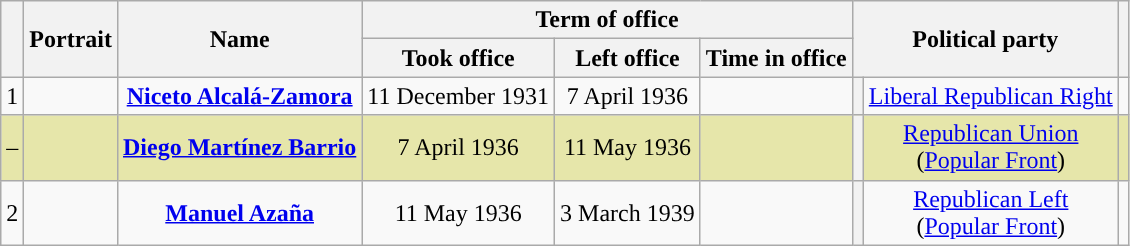<table class="wikitable" style="text-align:center">
<tr>
<th rowspan=2></th>
<th rowspan=2>Portrait</th>
<th rowspan=2>Name<br></th>
<th colspan=3>Term of office</th>
<th colspan=2 rowspan=2>Political party</th>
<th rowspan=2></th>
</tr>
<tr>
<th>Took office</th>
<th>Left office</th>
<th>Time in office</th>
</tr>
<tr>
<td>1</td>
<td></td>
<td><strong><a href='#'>Niceto Alcalá-Zamora</a></strong><br></td>
<td>11 December 1931</td>
<td>7 April 1936</td>
<td></td>
<th style="background-color:"></th>
<td><a href='#'>Liberal Republican Right</a></td>
<td></td>
</tr>
<tr style="background:#e6e6aa;">
<td>–</td>
<td></td>
<td><strong><a href='#'>Diego Martínez Barrio</a></strong><br></td>
<td>7 April 1936</td>
<td>11 May 1936</td>
<td></td>
<th style="background-color:"></th>
<td><a href='#'>Republican Union</a><br>(<a href='#'>Popular Front</a>)</td>
<td></td>
</tr>
<tr>
<td>2</td>
<td></td>
<td><strong><a href='#'>Manuel Azaña</a></strong><br></td>
<td>11 May 1936</td>
<td>3 March 1939</td>
<td></td>
<th style="background-color:"></th>
<td><a href='#'>Republican Left</a><br>(<a href='#'>Popular Front</a>)</td>
<td></td>
</tr>
</table>
